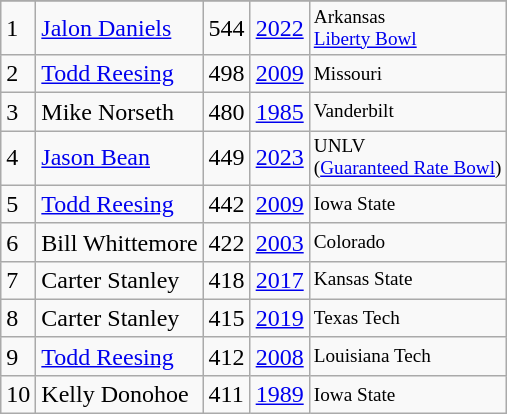<table class="wikitable">
<tr>
</tr>
<tr>
<td>1</td>
<td><a href='#'>Jalon Daniels</a></td>
<td>544</td>
<td><a href='#'>2022</a></td>
<td style="font-size:80%;">Arkansas<br><a href='#'>Liberty Bowl</a></td>
</tr>
<tr>
<td>2</td>
<td><a href='#'>Todd Reesing</a></td>
<td>498</td>
<td><a href='#'>2009</a></td>
<td style="font-size:80%;">Missouri</td>
</tr>
<tr>
<td>3</td>
<td>Mike Norseth</td>
<td>480</td>
<td><a href='#'>1985</a></td>
<td style="font-size:80%;">Vanderbilt</td>
</tr>
<tr>
<td>4</td>
<td><a href='#'>Jason Bean</a></td>
<td>449</td>
<td><a href='#'>2023</a></td>
<td style="font-size:80%;">UNLV<br>(<a href='#'>Guaranteed Rate Bowl</a>)</td>
</tr>
<tr>
<td>5</td>
<td><a href='#'>Todd Reesing</a></td>
<td>442</td>
<td><a href='#'>2009</a></td>
<td style="font-size:80%;">Iowa State</td>
</tr>
<tr>
<td>6</td>
<td>Bill Whittemore</td>
<td>422</td>
<td><a href='#'>2003</a></td>
<td style="font-size:80%;">Colorado</td>
</tr>
<tr>
<td>7</td>
<td>Carter Stanley</td>
<td>418</td>
<td><a href='#'>2017</a></td>
<td style="font-size:80%;">Kansas State</td>
</tr>
<tr>
<td>8</td>
<td>Carter Stanley</td>
<td>415</td>
<td><a href='#'>2019</a></td>
<td style="font-size:80%;">Texas Tech</td>
</tr>
<tr>
<td>9</td>
<td><a href='#'>Todd Reesing</a></td>
<td>412</td>
<td><a href='#'>2008</a></td>
<td style="font-size:80%;">Louisiana Tech</td>
</tr>
<tr>
<td>10</td>
<td>Kelly Donohoe</td>
<td>411</td>
<td><a href='#'>1989</a></td>
<td style="font-size:80%;">Iowa State</td>
</tr>
</table>
